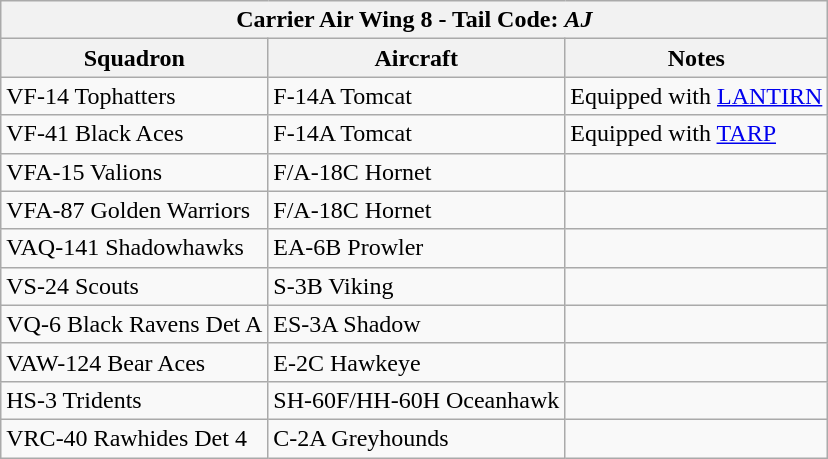<table class="wikitable">
<tr>
<th colspan="3">Carrier Air Wing 8 - Tail Code: <em>AJ</em></th>
</tr>
<tr>
<th>Squadron</th>
<th>Aircraft</th>
<th>Notes</th>
</tr>
<tr>
<td>VF-14 Tophatters</td>
<td>F-14A Tomcat</td>
<td>Equipped with <a href='#'>LANTIRN</a></td>
</tr>
<tr>
<td>VF-41 Black Aces</td>
<td>F-14A Tomcat</td>
<td>Equipped with <a href='#'>TARP</a></td>
</tr>
<tr>
<td>VFA-15 Valions</td>
<td>F/A-18C Hornet</td>
<td></td>
</tr>
<tr>
<td>VFA-87 Golden Warriors</td>
<td>F/A-18C Hornet</td>
<td></td>
</tr>
<tr>
<td>VAQ-141 Shadowhawks</td>
<td>EA-6B Prowler</td>
<td></td>
</tr>
<tr>
<td>VS-24 Scouts</td>
<td>S-3B Viking</td>
<td></td>
</tr>
<tr>
<td>VQ-6 Black Ravens Det A</td>
<td>ES-3A Shadow</td>
<td></td>
</tr>
<tr>
<td>VAW-124 Bear Aces</td>
<td>E-2C Hawkeye</td>
<td></td>
</tr>
<tr>
<td>HS-3 Tridents</td>
<td>SH-60F/HH-60H Oceanhawk</td>
<td></td>
</tr>
<tr>
<td>VRC-40 Rawhides Det 4</td>
<td>C-2A Greyhounds</td>
<td></td>
</tr>
</table>
